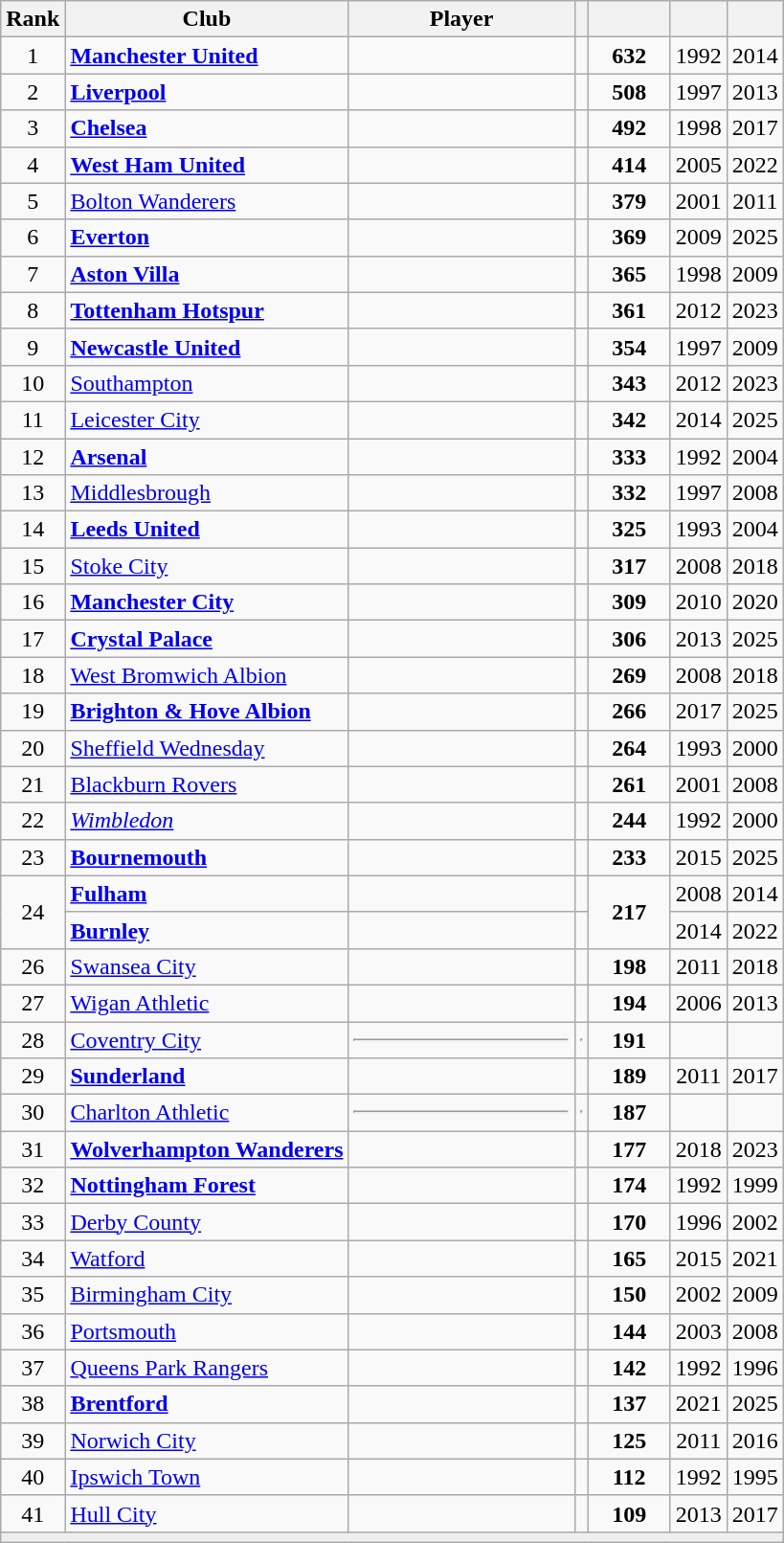<table class="wikitable sortable nowrap" style="text-align: center">
<tr>
<th>Rank</th>
<th>Club</th>
<th width="150">Player</th>
<th></th>
<th width="50"></th>
<th></th>
<th></th>
</tr>
<tr>
<td>1</td>
<td align=left><strong><a href='#'>Manchester United</a></strong></td>
<td align=left></td>
<td></td>
<td><strong>632</strong></td>
<td>1992</td>
<td>2014</td>
</tr>
<tr>
<td>2</td>
<td align=left><strong><a href='#'>Liverpool</a></strong></td>
<td align=left></td>
<td></td>
<td><strong>508</strong></td>
<td>1997</td>
<td>2013</td>
</tr>
<tr>
<td>3</td>
<td align=left><strong><a href='#'>Chelsea</a></strong></td>
<td align=left></td>
<td></td>
<td><strong>492</strong></td>
<td>1998</td>
<td>2017</td>
</tr>
<tr>
<td>4</td>
<td align=left><strong><a href='#'>West Ham United</a></strong></td>
<td align=left></td>
<td></td>
<td><strong>414</strong></td>
<td>2005</td>
<td>2022</td>
</tr>
<tr>
<td>5</td>
<td align=left><a href='#'>Bolton Wanderers</a></td>
<td align=left></td>
<td></td>
<td><strong>379</strong></td>
<td>2001</td>
<td>2011</td>
</tr>
<tr>
<td>6</td>
<td align=left><strong><a href='#'>Everton</a></strong></td>
<td align=left><strong></strong></td>
<td></td>
<td><strong>369</strong></td>
<td>2009</td>
<td>2025</td>
</tr>
<tr>
<td>7</td>
<td align=left><strong><a href='#'>Aston Villa</a></strong></td>
<td align=left></td>
<td></td>
<td><strong>365</strong></td>
<td>1998</td>
<td>2009</td>
</tr>
<tr>
<td>8</td>
<td align=left><strong><a href='#'>Tottenham Hotspur</a></strong></td>
<td align=left></td>
<td></td>
<td><strong>361</strong></td>
<td>2012</td>
<td>2023</td>
</tr>
<tr>
<td>9</td>
<td align=left><strong><a href='#'>Newcastle United</a></strong></td>
<td align=left></td>
<td></td>
<td><strong>354</strong></td>
<td>1997</td>
<td>2009</td>
</tr>
<tr>
<td>10</td>
<td align=left><a href='#'>Southampton</a></td>
<td align=left></td>
<td></td>
<td><strong>343</strong></td>
<td>2012</td>
<td>2023</td>
</tr>
<tr>
<td>11</td>
<td align=left><a href='#'>Leicester City</a></td>
<td align=left></td>
<td></td>
<td><strong>342</strong></td>
<td>2014</td>
<td>2025</td>
</tr>
<tr>
<td>12</td>
<td align=left><strong><a href='#'>Arsenal</a></strong></td>
<td align=left></td>
<td></td>
<td><strong>333</strong></td>
<td>1992</td>
<td>2004</td>
</tr>
<tr>
<td>13</td>
<td align=left><a href='#'>Middlesbrough</a></td>
<td align=left></td>
<td></td>
<td><strong>332</strong></td>
<td>1997</td>
<td>2008</td>
</tr>
<tr>
<td>14</td>
<td align=left><strong><a href='#'>Leeds United</a></strong></td>
<td align=left></td>
<td></td>
<td><strong>325</strong></td>
<td>1993</td>
<td>2004</td>
</tr>
<tr>
<td>15</td>
<td align=left><a href='#'>Stoke City</a></td>
<td align=left></td>
<td></td>
<td><strong>317</strong></td>
<td>2008</td>
<td>2018</td>
</tr>
<tr>
<td>16</td>
<td align=left><strong><a href='#'>Manchester City</a></strong></td>
<td align=left></td>
<td></td>
<td><strong>309</strong></td>
<td>2010</td>
<td>2020</td>
</tr>
<tr>
<td>17</td>
<td align=left><strong><a href='#'>Crystal Palace</a></strong></td>
<td align=left></td>
<td></td>
<td><strong>306</strong></td>
<td>2013</td>
<td>2025</td>
</tr>
<tr>
<td>18</td>
<td align=left><a href='#'>West Bromwich Albion</a></td>
<td align=left></td>
<td></td>
<td><strong>269</strong></td>
<td>2008</td>
<td>2018</td>
</tr>
<tr>
<td>19</td>
<td align=left><strong><a href='#'>Brighton & Hove Albion</a></strong></td>
<td align=left><strong></strong></td>
<td></td>
<td><strong>266</strong></td>
<td>2017</td>
<td>2025</td>
</tr>
<tr>
<td>20</td>
<td align=left><a href='#'>Sheffield Wednesday</a></td>
<td align=left></td>
<td></td>
<td><strong>264</strong></td>
<td>1993</td>
<td>2000</td>
</tr>
<tr>
<td>21</td>
<td align=left><a href='#'>Blackburn Rovers</a></td>
<td align=left></td>
<td></td>
<td><strong>261</strong></td>
<td>2001</td>
<td>2008</td>
</tr>
<tr>
<td>22</td>
<td align=left><em><a href='#'>Wimbledon</a></em></td>
<td align=left></td>
<td></td>
<td><strong>244</strong></td>
<td>1992</td>
<td>2000</td>
</tr>
<tr>
<td>23</td>
<td align=left><strong><a href='#'>Bournemouth</a></strong></td>
<td align=left><strong></strong></td>
<td></td>
<td><strong>233</strong></td>
<td>2015</td>
<td>2025</td>
</tr>
<tr>
<td rowspan="2">24</td>
<td align=left><strong><a href='#'>Fulham</a></strong></td>
<td align=left></td>
<td></td>
<td rowspan="2"><strong>217</strong></td>
<td>2008</td>
<td>2014</td>
</tr>
<tr>
<td align=left><strong><a href='#'>Burnley</a></strong></td>
<td align=left></td>
<td></td>
<td>2014</td>
<td>2022</td>
</tr>
<tr>
<td>26</td>
<td align=left><a href='#'>Swansea City</a></td>
<td align=left></td>
<td></td>
<td><strong>198</strong></td>
<td>2011</td>
<td>2018</td>
</tr>
<tr>
<td>27</td>
<td align=left><a href='#'>Wigan Athletic</a></td>
<td align=left></td>
<td></td>
<td><strong>194</strong></td>
<td>2006</td>
<td>2013</td>
</tr>
<tr>
<td>28</td>
<td align=left><a href='#'>Coventry City</a></td>
<td align=left><hr></td>
<td><hr></td>
<td><strong>191</strong></td>
<td></td>
<td></td>
</tr>
<tr>
<td>29</td>
<td align=left><strong><a href='#'>Sunderland</a></strong></td>
<td align=left></td>
<td></td>
<td><strong>189</strong></td>
<td>2011</td>
<td>2017</td>
</tr>
<tr>
<td>30</td>
<td align=left><a href='#'>Charlton Athletic</a></td>
<td align=left><hr></td>
<td><hr></td>
<td><strong>187</strong></td>
<td></td>
<td></td>
</tr>
<tr>
<td>31</td>
<td align=left><strong><a href='#'>Wolverhampton Wanderers</a></strong></td>
<td align=left></td>
<td></td>
<td><strong>177</strong></td>
<td>2018</td>
<td>2023</td>
</tr>
<tr>
<td>32</td>
<td align=left><strong><a href='#'>Nottingham Forest</a></strong></td>
<td align=left></td>
<td></td>
<td><strong>174</strong></td>
<td>1992</td>
<td>1999</td>
</tr>
<tr>
<td>33</td>
<td align=left><a href='#'>Derby County</a></td>
<td align=left></td>
<td></td>
<td><strong>170</strong></td>
<td>1996</td>
<td>2002</td>
</tr>
<tr>
<td>34</td>
<td align=left><a href='#'>Watford</a></td>
<td align=left></td>
<td></td>
<td><strong>165</strong></td>
<td>2015</td>
<td>2021</td>
</tr>
<tr>
<td>35</td>
<td align=left><a href='#'>Birmingham City</a></td>
<td align=left></td>
<td></td>
<td><strong>150</strong></td>
<td>2002</td>
<td>2009</td>
</tr>
<tr>
<td>36</td>
<td align=left><a href='#'>Portsmouth</a></td>
<td align=left></td>
<td></td>
<td><strong>144</strong></td>
<td>2003</td>
<td>2008</td>
</tr>
<tr>
<td>37</td>
<td align=left><a href='#'>Queens Park Rangers</a></td>
<td align=left></td>
<td></td>
<td><strong>142</strong></td>
<td>1992</td>
<td>1996</td>
</tr>
<tr>
<td>38</td>
<td align=left><strong><a href='#'>Brentford</a></strong></td>
<td align=left><strong></strong></td>
<td></td>
<td><strong>137</strong></td>
<td>2021</td>
<td>2025</td>
</tr>
<tr>
<td>39</td>
<td align=left><a href='#'>Norwich City</a></td>
<td align=left></td>
<td></td>
<td><strong>125</strong></td>
<td>2011</td>
<td>2016</td>
</tr>
<tr>
<td>40</td>
<td align=left><a href='#'>Ipswich Town</a></td>
<td align=left></td>
<td></td>
<td><strong>112</strong></td>
<td>1992</td>
<td>1995</td>
</tr>
<tr>
<td>41</td>
<td align=left><a href='#'>Hull City</a></td>
<td align=left></td>
<td></td>
<td><strong>109</strong></td>
<td>2013</td>
<td>2017</td>
</tr>
<tr bgcolor=efefef class="sortbottom">
<td colspan=7></td>
</tr>
</table>
